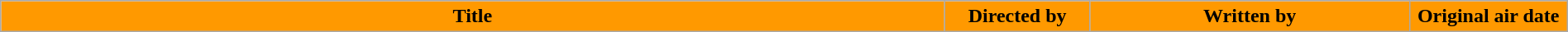<table class=wikitable style="width:100%; background:#FFFFFF">
<tr>
<th style="background:#FF9900">Title</th>
<th style="background:#FF9900; width:110px">Directed by</th>
<th style="background:#FF9900; width:250px">Written by</th>
<th style="background:#FF9900; width:120px">Original air date<br>
</th>
</tr>
</table>
